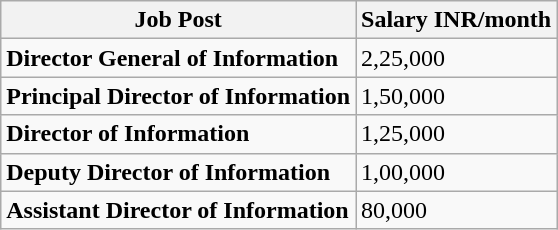<table class="wikitable">
<tr>
<th>Job Post</th>
<th>Salary INR/month</th>
</tr>
<tr>
<td><strong>Director General of Information</strong></td>
<td>2,25,000</td>
</tr>
<tr>
<td><strong>Principal Director of Information</strong></td>
<td>1,50,000</td>
</tr>
<tr>
<td><strong>Director of Information</strong></td>
<td>1,25,000</td>
</tr>
<tr>
<td><strong>Deputy Director of Information</strong></td>
<td>1,00,000</td>
</tr>
<tr>
<td><strong>Assistant Director of Information</strong></td>
<td>80,000</td>
</tr>
</table>
